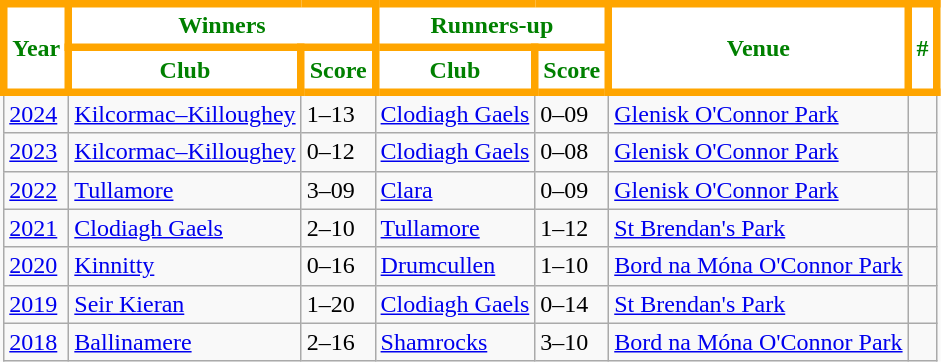<table class="wikitable sortable" style="text-align:left">
<tr>
<th rowspan="2" style="background:white;color:green;border:5px solid orange">Year</th>
<th colspan="2" style="background:white;color:green;border:5px solid orange">Winners</th>
<th colspan="2" style="background:white;color:green;border:5px solid orange">Runners-up</th>
<th rowspan="2" style="background:white;color:green;border:5px solid orange">Venue</th>
<th rowspan="2" style="background:white;color:green;border:5px solid orange">#</th>
</tr>
<tr>
<th style="background:white;color:green;border:5px solid orange">Club</th>
<th style="background:white;color:green;border:5px solid orange">Score</th>
<th style="background:white;color:green;border:5px solid orange">Club</th>
<th style="background:white;color:green;border:5px solid orange">Score</th>
</tr>
<tr>
<td><a href='#'>2024</a></td>
<td><a href='#'>Kilcormac–Killoughey</a></td>
<td>1–13</td>
<td><a href='#'>Clodiagh Gaels</a></td>
<td>0–09</td>
<td><a href='#'>Glenisk O'Connor Park</a></td>
<td></td>
</tr>
<tr>
<td><a href='#'>2023</a></td>
<td><a href='#'>Kilcormac–Killoughey</a></td>
<td>0–12</td>
<td><a href='#'>Clodiagh Gaels</a></td>
<td>0–08</td>
<td><a href='#'>Glenisk O'Connor Park</a></td>
<td></td>
</tr>
<tr>
<td><a href='#'>2022</a></td>
<td><a href='#'>Tullamore</a></td>
<td>3–09</td>
<td><a href='#'>Clara</a></td>
<td>0–09</td>
<td><a href='#'>Glenisk O'Connor Park</a></td>
<td></td>
</tr>
<tr>
<td><a href='#'>2021</a></td>
<td><a href='#'>Clodiagh Gaels</a></td>
<td>2–10</td>
<td><a href='#'>Tullamore</a></td>
<td>1–12</td>
<td><a href='#'>St Brendan's Park</a></td>
<td></td>
</tr>
<tr>
<td><a href='#'>2020</a></td>
<td><a href='#'>Kinnitty</a></td>
<td>0–16</td>
<td><a href='#'>Drumcullen</a></td>
<td>1–10</td>
<td><a href='#'>Bord na Móna O'Connor Park</a></td>
<td></td>
</tr>
<tr>
<td><a href='#'>2019</a></td>
<td><a href='#'>Seir Kieran</a></td>
<td>1–20</td>
<td><a href='#'>Clodiagh Gaels</a></td>
<td>0–14</td>
<td><a href='#'>St Brendan's Park</a></td>
<td></td>
</tr>
<tr>
<td><a href='#'>2018</a></td>
<td><a href='#'>Ballinamere</a></td>
<td>2–16</td>
<td><a href='#'>Shamrocks</a></td>
<td>3–10</td>
<td><a href='#'>Bord na Móna O'Connor Park</a></td>
<td></td>
</tr>
</table>
